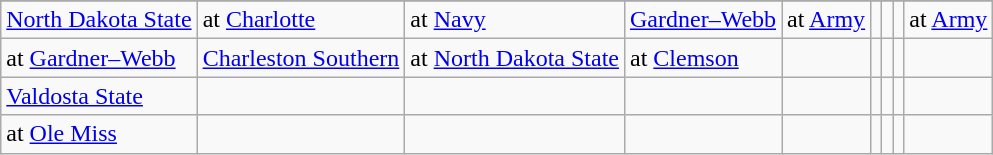<table class="wikitable">
<tr>
</tr>
<tr>
<td><a href='#'>North Dakota State</a></td>
<td>at <a href='#'>Charlotte</a></td>
<td>at <a href='#'>Navy</a></td>
<td><a href='#'>Gardner–Webb</a></td>
<td>at <a href='#'>Army</a></td>
<td></td>
<td></td>
<td></td>
<td>at <a href='#'>Army</a></td>
</tr>
<tr>
<td>at <a href='#'>Gardner–Webb</a></td>
<td><a href='#'>Charleston Southern</a></td>
<td>at <a href='#'>North Dakota State</a></td>
<td>at <a href='#'>Clemson</a></td>
<td></td>
<td></td>
<td></td>
<td></td>
<td></td>
</tr>
<tr>
<td><a href='#'>Valdosta State</a></td>
<td></td>
<td></td>
<td></td>
<td></td>
<td></td>
<td></td>
<td></td>
<td></td>
</tr>
<tr>
<td>at <a href='#'>Ole Miss</a></td>
<td></td>
<td></td>
<td></td>
<td></td>
<td></td>
<td></td>
<td></td>
<td></td>
</tr>
</table>
